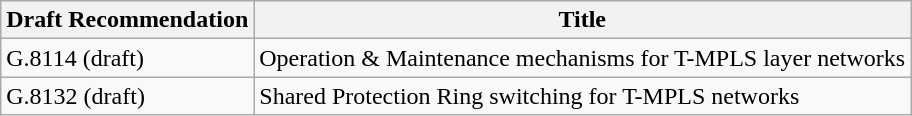<table class="wikitable">
<tr>
<th>Draft Recommendation</th>
<th>Title</th>
</tr>
<tr>
<td>G.8114 (draft)</td>
<td>Operation & Maintenance mechanisms for T-MPLS layer networks</td>
</tr>
<tr>
<td>G.8132 (draft)</td>
<td>Shared Protection Ring switching for T-MPLS networks</td>
</tr>
</table>
